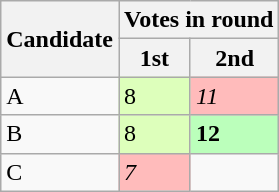<table class="wikitable">
<tr>
<th rowspan=2>Candidate</th>
<th colspan=2>Votes in round</th>
</tr>
<tr>
<th>1st</th>
<th>2nd</th>
</tr>
<tr>
<td>A</td>
<td bgcolor=#ddffbb>8</td>
<td bgcolor=#ffbbbb><em>11</em></td>
</tr>
<tr>
<td>B</td>
<td bgcolor=#ddffbb>8</td>
<td bgcolor=#bbffbb><strong>12</strong></td>
</tr>
<tr>
<td>C</td>
<td bgcolor=#ffbbbb><em>7</em></td>
</tr>
</table>
